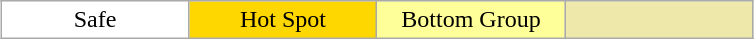<table class="wikitable" style="margin:1em auto; text-align:center;">
<tr>
<td bgcolor="white" width="20%">Safe</td>
<td bgcolor="gold" width="20%">Hot Spot</td>
<td bgcolor="#ff9" width="20%">Bottom Group</td>
<td style="background:palegoldenrod; width:20%;"></td>
</tr>
</table>
